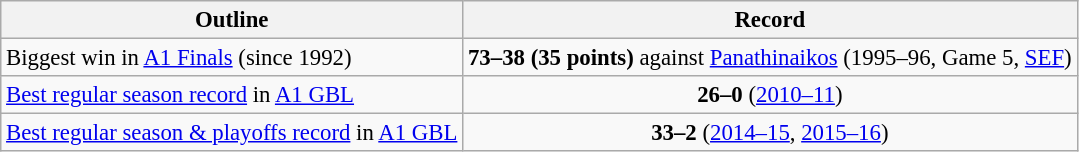<table class="wikitable" style="text-align: center; font-size:95%">
<tr>
<th>Outline</th>
<th>Record</th>
</tr>
<tr>
<td style="text-align: left;">Biggest win in <a href='#'>A1 Finals</a> (since 1992)</td>
<td><strong>73–38 (35 points)</strong> against <a href='#'>Panathinaikos</a> (1995–96, Game 5, <a href='#'>SEF</a>)</td>
</tr>
<tr>
<td style="text-align: left;"><a href='#'>Best regular season record</a> in <a href='#'>A1 GBL</a></td>
<td><strong>26–0</strong> (<a href='#'>2010–11</a>)</td>
</tr>
<tr>
<td style="text-align: left;"><a href='#'>Best regular season & playoffs record</a> in <a href='#'>A1 GBL</a></td>
<td><strong>33–2</strong> (<a href='#'>2014–15</a>, <a href='#'>2015–16</a>)</td>
</tr>
</table>
